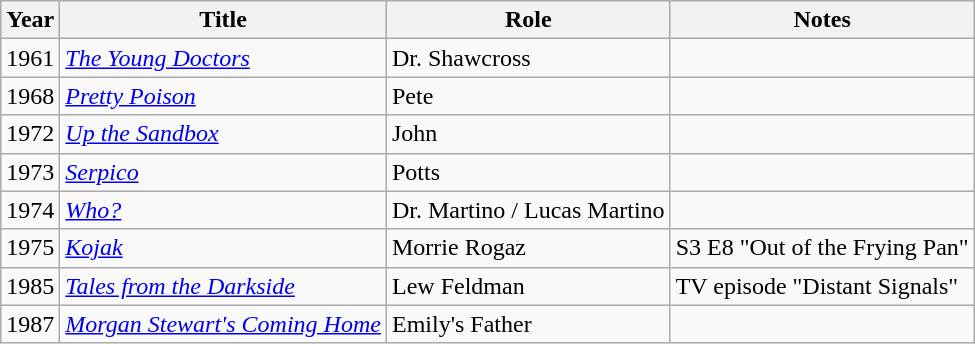<table class="wikitable">
<tr>
<th>Year</th>
<th>Title</th>
<th>Role</th>
<th>Notes</th>
</tr>
<tr>
<td>1961</td>
<td><em><a href='#'>The Young Doctors</a></em></td>
<td>Dr. Shawcross</td>
<td></td>
</tr>
<tr>
<td>1968</td>
<td><em><a href='#'>Pretty Poison</a></em></td>
<td>Pete</td>
<td></td>
</tr>
<tr>
<td>1972</td>
<td><em><a href='#'>Up the Sandbox</a></em></td>
<td>John</td>
<td></td>
</tr>
<tr>
<td>1973</td>
<td><em><a href='#'>Serpico</a></em></td>
<td>Potts</td>
<td></td>
</tr>
<tr>
<td>1974</td>
<td><a href='#'><em>Who?</em></a></td>
<td>Dr. Martino / Lucas Martino</td>
<td></td>
</tr>
<tr>
<td>1975</td>
<td><em><a href='#'>Kojak</a></em></td>
<td>Morrie Rogaz</td>
<td>S3 E8 "Out of the Frying Pan"</td>
</tr>
<tr>
<td>1985</td>
<td><em><a href='#'>Tales from the Darkside</a></em></td>
<td>Lew Feldman</td>
<td>TV episode "Distant Signals"</td>
</tr>
<tr>
<td>1987</td>
<td><em><a href='#'>Morgan Stewart's Coming Home</a></em></td>
<td>Emily's Father</td>
<td></td>
</tr>
</table>
